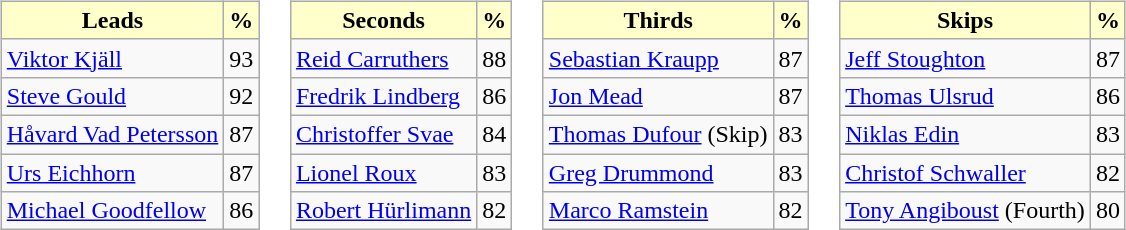<table>
<tr>
<td valign=top><br><table class="wikitable">
<tr>
<th style="background:#ffc;">Leads</th>
<th style="background:#ffc;">%</th>
</tr>
<tr>
<td> <a href='#'>Viktor Kjäll</a></td>
<td>93</td>
</tr>
<tr>
<td> <a href='#'>Steve Gould</a></td>
<td>92</td>
</tr>
<tr>
<td> <a href='#'>Håvard Vad Petersson</a></td>
<td>87</td>
</tr>
<tr>
<td> <a href='#'>Urs Eichhorn</a></td>
<td>87</td>
</tr>
<tr>
<td> <a href='#'>Michael Goodfellow</a></td>
<td>86</td>
</tr>
</table>
</td>
<td valign=top><br><table class="wikitable">
<tr>
<th style="background:#ffc;">Seconds</th>
<th style="background:#ffc;">%</th>
</tr>
<tr>
<td> <a href='#'>Reid Carruthers</a></td>
<td>88</td>
</tr>
<tr>
<td> <a href='#'>Fredrik Lindberg</a></td>
<td>86</td>
</tr>
<tr>
<td> <a href='#'>Christoffer Svae</a></td>
<td>84</td>
</tr>
<tr>
<td> <a href='#'>Lionel Roux</a></td>
<td>83</td>
</tr>
<tr>
<td> <a href='#'>Robert Hürlimann</a></td>
<td>82</td>
</tr>
</table>
</td>
<td valign=top><br><table class="wikitable">
<tr>
<th style="background:#ffc;">Thirds</th>
<th style="background:#ffc;">%</th>
</tr>
<tr>
<td> <a href='#'>Sebastian Kraupp</a></td>
<td>87</td>
</tr>
<tr>
<td> <a href='#'>Jon Mead</a></td>
<td>87</td>
</tr>
<tr>
<td> <a href='#'>Thomas Dufour</a> (Skip)</td>
<td>83</td>
</tr>
<tr>
<td> <a href='#'>Greg Drummond</a></td>
<td>83</td>
</tr>
<tr>
<td> <a href='#'>Marco Ramstein</a></td>
<td>82</td>
</tr>
</table>
</td>
<td valign=top><br><table class="wikitable">
<tr>
<th style="background:#ffc;">Skips</th>
<th style="background:#ffc;">%</th>
</tr>
<tr>
<td> <a href='#'>Jeff Stoughton</a></td>
<td>87</td>
</tr>
<tr>
<td> <a href='#'>Thomas Ulsrud</a></td>
<td>86</td>
</tr>
<tr>
<td> <a href='#'>Niklas Edin</a></td>
<td>83</td>
</tr>
<tr>
<td> <a href='#'>Christof Schwaller</a></td>
<td>82</td>
</tr>
<tr>
<td> <a href='#'>Tony Angiboust</a> (Fourth)</td>
<td>80</td>
</tr>
</table>
</td>
</tr>
</table>
